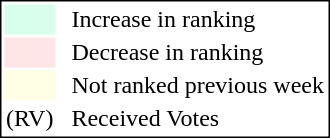<table style="border:1px solid black;">
<tr>
<td style="background:#D8FFEB; width:20px;"></td>
<td> </td>
<td>Increase in ranking</td>
</tr>
<tr>
<td style="background:#FFE6E6; width:20px;"></td>
<td> </td>
<td>Decrease in ranking</td>
</tr>
<tr>
<td style="background:#FFFFE6; width:20px;"></td>
<td> </td>
<td>Not ranked previous week</td>
</tr>
<tr>
<td>(RV)</td>
<td> </td>
<td>Received Votes</td>
</tr>
</table>
